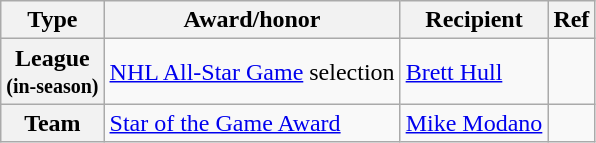<table class="wikitable">
<tr>
<th scope="col">Type</th>
<th scope="col">Award/honor</th>
<th scope="col">Recipient</th>
<th scope="col">Ref</th>
</tr>
<tr>
<th scope="row">League<br><small>(in-season)</small></th>
<td><a href='#'>NHL All-Star Game</a> selection</td>
<td><a href='#'>Brett Hull</a></td>
<td></td>
</tr>
<tr>
<th scope="row">Team</th>
<td><a href='#'>Star of the Game Award</a></td>
<td><a href='#'>Mike Modano</a></td>
<td></td>
</tr>
</table>
